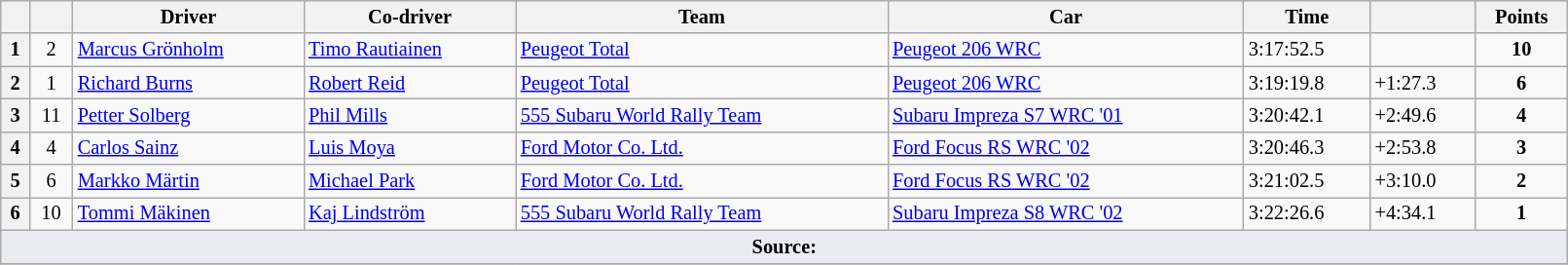<table class="wikitable" width=85% style="font-size: 85%;">
<tr>
<th></th>
<th></th>
<th>Driver</th>
<th>Co-driver</th>
<th>Team</th>
<th>Car</th>
<th>Time</th>
<th></th>
<th>Points</th>
</tr>
<tr>
<th>1</th>
<td align="center">2</td>
<td> <a href='#'>Marcus Grönholm</a></td>
<td> <a href='#'>Timo Rautiainen</a></td>
<td> <a href='#'>Peugeot Total</a></td>
<td><a href='#'>Peugeot 206 WRC</a></td>
<td>3:17:52.5</td>
<td></td>
<td align="center"><strong>10</strong></td>
</tr>
<tr>
<th>2</th>
<td align="center">1</td>
<td> <a href='#'>Richard Burns</a></td>
<td> <a href='#'>Robert Reid</a></td>
<td> <a href='#'>Peugeot Total</a></td>
<td><a href='#'>Peugeot 206 WRC</a></td>
<td>3:19:19.8</td>
<td>+1:27.3</td>
<td align="center"><strong>6</strong></td>
</tr>
<tr>
<th>3</th>
<td align="center">11</td>
<td> <a href='#'>Petter Solberg</a></td>
<td> <a href='#'>Phil Mills</a></td>
<td> <a href='#'>555 Subaru World Rally Team</a></td>
<td><a href='#'>Subaru Impreza S7 WRC '01</a></td>
<td>3:20:42.1</td>
<td>+2:49.6</td>
<td align="center"><strong>4</strong></td>
</tr>
<tr>
<th>4</th>
<td align="center">4</td>
<td> <a href='#'>Carlos Sainz</a></td>
<td> <a href='#'>Luis Moya</a></td>
<td> <a href='#'>Ford Motor Co. Ltd.</a></td>
<td><a href='#'>Ford Focus RS WRC '02</a></td>
<td>3:20:46.3</td>
<td>+2:53.8</td>
<td align="center"><strong>3</strong></td>
</tr>
<tr>
<th>5</th>
<td align="center">6</td>
<td> <a href='#'>Markko Märtin</a></td>
<td> <a href='#'>Michael Park</a></td>
<td> <a href='#'>Ford Motor Co. Ltd.</a></td>
<td><a href='#'>Ford Focus RS WRC '02</a></td>
<td>3:21:02.5</td>
<td>+3:10.0</td>
<td align="center"><strong>2</strong></td>
</tr>
<tr>
<th>6</th>
<td align="center">10</td>
<td> <a href='#'>Tommi Mäkinen</a></td>
<td> <a href='#'>Kaj Lindström</a></td>
<td> <a href='#'>555 Subaru World Rally Team</a></td>
<td><a href='#'>Subaru Impreza S8 WRC '02</a></td>
<td>3:22:26.6</td>
<td>+4:34.1</td>
<td align="center"><strong>1</strong></td>
</tr>
<tr>
<td style="background-color:#EAECF0; text-align:center" colspan="9"><strong>Source:</strong></td>
</tr>
<tr>
</tr>
</table>
